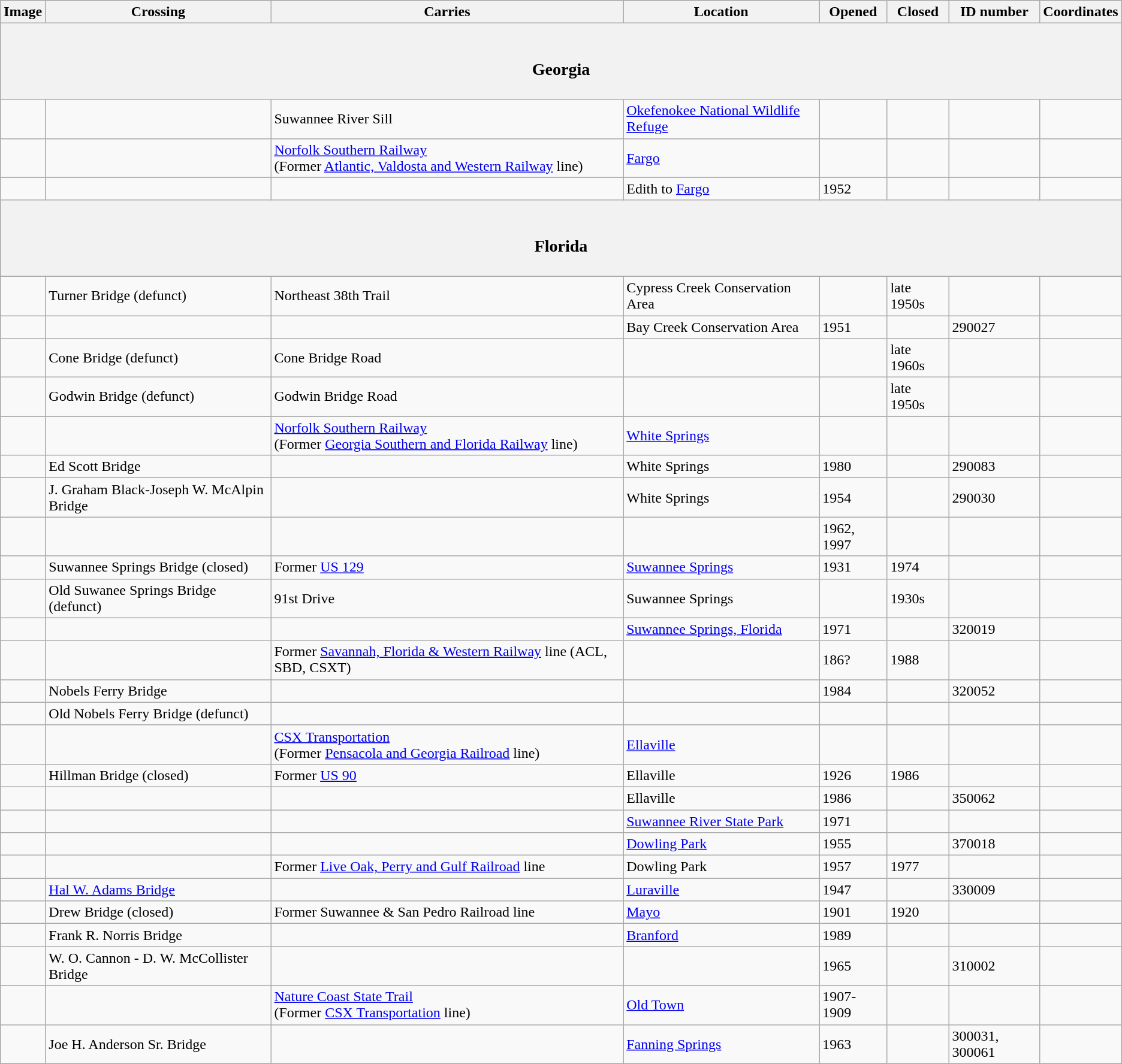<table class=wikitable>
<tr>
<th>Image</th>
<th>Crossing</th>
<th>Carries</th>
<th>Location</th>
<th>Opened</th>
<th>Closed</th>
<th>ID number</th>
<th>Coordinates</th>
</tr>
<tr>
<th colspan=8><br><h3>Georgia</h3></th>
</tr>
<tr>
<td></td>
<td></td>
<td>Suwannee River Sill</td>
<td><a href='#'>Okefenokee National Wildlife Refuge</a></td>
<td></td>
<td></td>
<td></td>
<td></td>
</tr>
<tr>
<td></td>
<td></td>
<td><a href='#'>Norfolk Southern Railway</a><br>(Former <a href='#'>Atlantic, Valdosta and Western Railway</a> line)</td>
<td><a href='#'>Fargo</a></td>
<td></td>
<td></td>
<td></td>
<td></td>
</tr>
<tr>
<td></td>
<td></td>
<td></td>
<td>Edith to <a href='#'>Fargo</a></td>
<td>1952</td>
<td></td>
<td></td>
<td></td>
</tr>
<tr>
<th colspan=8><br><h3>Florida</h3></th>
</tr>
<tr>
<td></td>
<td>Turner Bridge (defunct)</td>
<td>Northeast 38th Trail</td>
<td>Cypress Creek Conservation Area</td>
<td></td>
<td>late 1950s</td>
<td></td>
<td></td>
</tr>
<tr>
<td></td>
<td></td>
<td></td>
<td>Bay Creek Conservation Area</td>
<td>1951</td>
<td></td>
<td>290027</td>
<td></td>
</tr>
<tr>
<td></td>
<td>Cone Bridge (defunct)</td>
<td>Cone Bridge Road</td>
<td></td>
<td></td>
<td>late 1960s</td>
<td></td>
<td></td>
</tr>
<tr>
<td></td>
<td>Godwin Bridge (defunct)</td>
<td>Godwin Bridge Road</td>
<td></td>
<td></td>
<td>late 1950s</td>
<td></td>
<td></td>
</tr>
<tr>
<td></td>
<td></td>
<td><a href='#'>Norfolk Southern Railway</a><br>(Former <a href='#'>Georgia Southern and Florida Railway</a> line)</td>
<td><a href='#'>White Springs</a></td>
<td></td>
<td></td>
<td></td>
<td></td>
</tr>
<tr>
<td></td>
<td>Ed Scott Bridge</td>
<td></td>
<td>White Springs</td>
<td>1980</td>
<td></td>
<td>290083</td>
<td></td>
</tr>
<tr>
<td></td>
<td>J. Graham Black-Joseph W. McAlpin Bridge</td>
<td></td>
<td>White Springs</td>
<td>1954</td>
<td></td>
<td>290030</td>
<td></td>
</tr>
<tr>
<td></td>
<td></td>
<td></td>
<td></td>
<td>1962, 1997</td>
<td></td>
<td></td>
<td></td>
</tr>
<tr>
<td></td>
<td>Suwannee Springs Bridge (closed)</td>
<td>Former <a href='#'>US 129</a></td>
<td><a href='#'>Suwannee Springs</a></td>
<td>1931</td>
<td>1974</td>
<td></td>
<td></td>
</tr>
<tr>
<td></td>
<td>Old Suwanee Springs Bridge (defunct)</td>
<td>91st Drive</td>
<td>Suwannee Springs</td>
<td></td>
<td>1930s</td>
<td></td>
<td></td>
</tr>
<tr>
<td></td>
<td></td>
<td></td>
<td><a href='#'>Suwannee Springs, Florida</a></td>
<td>1971</td>
<td></td>
<td>320019</td>
<td></td>
</tr>
<tr>
<td></td>
<td></td>
<td>Former <a href='#'>Savannah, Florida & Western Railway</a> line (ACL, SBD, CSXT)</td>
<td></td>
<td>186?</td>
<td>1988</td>
<td></td>
<td></td>
</tr>
<tr>
<td></td>
<td>Nobels Ferry Bridge</td>
<td></td>
<td></td>
<td>1984</td>
<td></td>
<td>320052</td>
<td></td>
</tr>
<tr>
<td></td>
<td>Old Nobels Ferry Bridge (defunct)</td>
<td></td>
<td></td>
<td></td>
<td></td>
<td></td>
<td></td>
</tr>
<tr>
<td></td>
<td></td>
<td><a href='#'>CSX Transportation</a><br>(Former <a href='#'>Pensacola and Georgia Railroad</a> line)</td>
<td><a href='#'>Ellaville</a></td>
<td></td>
<td></td>
<td></td>
<td></td>
</tr>
<tr>
<td></td>
<td>Hillman Bridge (closed)</td>
<td>Former <a href='#'>US 90</a></td>
<td>Ellaville</td>
<td>1926</td>
<td>1986</td>
<td></td>
<td></td>
</tr>
<tr>
<td></td>
<td></td>
<td></td>
<td>Ellaville</td>
<td>1986</td>
<td></td>
<td>350062</td>
<td></td>
</tr>
<tr>
<td></td>
<td></td>
<td></td>
<td><a href='#'>Suwannee River State Park</a></td>
<td>1971</td>
<td></td>
<td></td>
<td></td>
</tr>
<tr>
<td></td>
<td></td>
<td></td>
<td><a href='#'>Dowling Park</a></td>
<td>1955</td>
<td></td>
<td>370018</td>
<td></td>
</tr>
<tr>
<td></td>
<td></td>
<td>Former <a href='#'>Live Oak, Perry and Gulf Railroad</a> line</td>
<td>Dowling Park</td>
<td>1957</td>
<td>1977</td>
<td></td>
<td></td>
</tr>
<tr>
<td></td>
<td><a href='#'>Hal W. Adams Bridge</a></td>
<td></td>
<td><a href='#'>Luraville</a></td>
<td>1947</td>
<td></td>
<td>330009</td>
<td></td>
</tr>
<tr>
<td></td>
<td>Drew Bridge (closed)</td>
<td>Former Suwannee & San Pedro Railroad line</td>
<td><a href='#'>Mayo</a></td>
<td>1901</td>
<td>1920</td>
<td></td>
<td></td>
</tr>
<tr>
<td></td>
<td>Frank R. Norris Bridge</td>
<td></td>
<td><a href='#'>Branford</a></td>
<td>1989</td>
<td></td>
<td></td>
<td></td>
</tr>
<tr>
<td></td>
<td>W. O. Cannon - D. W. McCollister Bridge</td>
<td></td>
<td></td>
<td>1965</td>
<td></td>
<td>310002</td>
<td></td>
</tr>
<tr>
<td></td>
<td></td>
<td><a href='#'>Nature Coast State Trail</a><br>(Former <a href='#'>CSX Transportation</a> line)</td>
<td><a href='#'>Old Town</a></td>
<td>1907-1909</td>
<td></td>
<td></td>
<td></td>
</tr>
<tr>
<td></td>
<td>Joe H. Anderson Sr. Bridge</td>
<td></td>
<td><a href='#'>Fanning Springs</a></td>
<td>1963</td>
<td></td>
<td>300031, 300061</td>
<td></td>
</tr>
</table>
